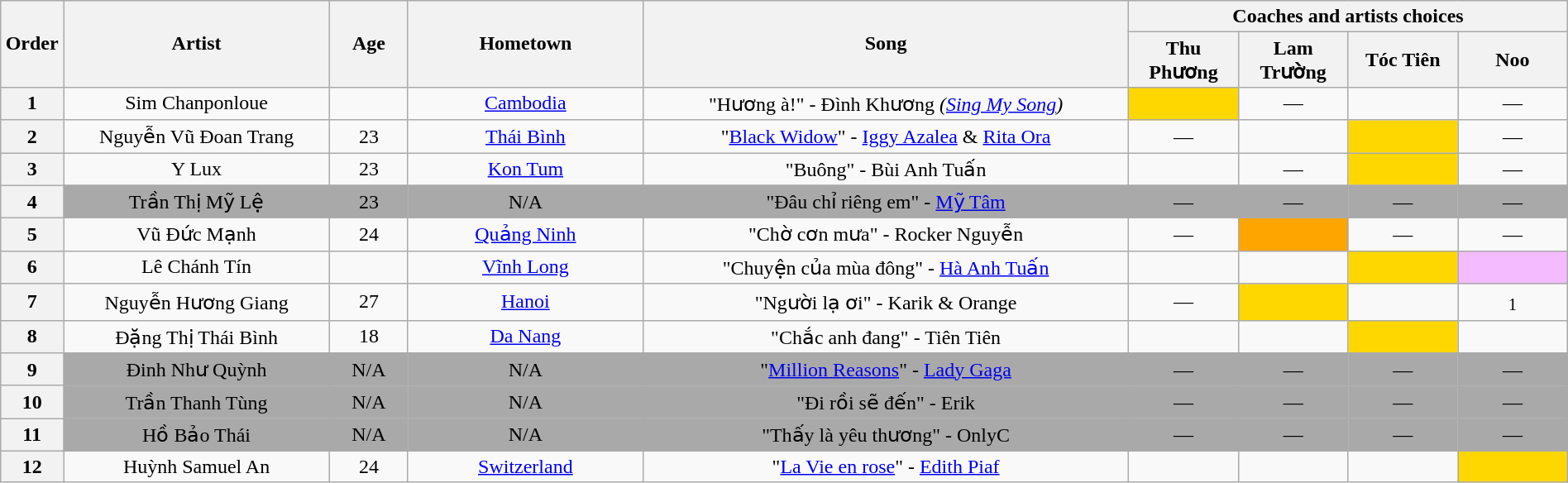<table class="wikitable" style="text-align:center; width:100%;">
<tr>
<th scope="col" rowspan="2" style="width:04%;">Order</th>
<th scope="col" rowspan="2" style="width:17%;">Artist</th>
<th scope="col" rowspan="2" style="width:05%;">Age</th>
<th scope="col" rowspan="2" style="width:15%;">Hometown</th>
<th scope="col" rowspan="2" style="width:31%;">Song</th>
<th colspan="4" style="width:28%;">Coaches and artists choices</th>
</tr>
<tr>
<th style="width:07%;">Thu Phương</th>
<th style="width:07%;">Lam Trường</th>
<th style="width:07%;">Tóc Tiên</th>
<th style="width:07%;">Noo</th>
</tr>
<tr>
<th>1</th>
<td>Sim Chanponloue</td>
<td></td>
<td><a href='#'>Cambodia</a></td>
<td>"Hương à!" - Đình Khương <em>(<a href='#'>Sing My Song</a>)</em></td>
<td style="background:gold;text-align:center;"></td>
<td style="text-align:center;">—</td>
<td style="text-align:center;"></td>
<td style="text-align:center;">—</td>
</tr>
<tr>
<th>2</th>
<td>Nguyễn Vũ Đoan Trang</td>
<td>23</td>
<td><a href='#'>Thái Bình</a></td>
<td>"<a href='#'>Black Widow</a>" - <a href='#'>Iggy Azalea</a> & <a href='#'>Rita Ora</a></td>
<td style="text-align:center;">—</td>
<td style="text-align:center;"></td>
<td style="background:gold;text-align:center;"></td>
<td style="text-align:center;">—</td>
</tr>
<tr>
<th>3</th>
<td>Y Lux</td>
<td>23</td>
<td><a href='#'>Kon Tum</a></td>
<td>"Buông" - Bùi Anh Tuấn</td>
<td style="text-align:center;"></td>
<td style="text-align:center;">—</td>
<td style="background:gold;text-align:center;"></td>
<td style="text-align:center;">—</td>
</tr>
<tr>
<th>4</th>
<td style="background:darkgrey;">Trần Thị Mỹ Lệ</td>
<td style="background:darkgrey;">23</td>
<td style="background:darkgrey;">N/A</td>
<td style="background:darkgrey;">"Đâu chỉ riêng em" - <a href='#'>Mỹ Tâm</a></td>
<td style="background:darkgrey;text-align:center;">—</td>
<td style="background:darkgrey;text-align:center;">—</td>
<td style="background:darkgrey;text-align:center;">—</td>
<td style="background:darkgrey;text-align:center;">—</td>
</tr>
<tr>
<th>5</th>
<td>Vũ Đức Mạnh</td>
<td>24</td>
<td><a href='#'>Quảng Ninh</a></td>
<td>"Chờ cơn mưa" - Rocker Nguyễn</td>
<td style="text-align:center;">—</td>
<td style="background:orange;text-align:center;"></td>
<td style="text-align:center;">—</td>
<td style="text-align:center;">—</td>
</tr>
<tr>
<th>6</th>
<td>Lê Chánh Tín</td>
<td></td>
<td><a href='#'>Vĩnh Long</a></td>
<td>"Chuyện của mùa đông" - <a href='#'>Hà Anh Tuấn</a></td>
<td style="text-align:center;"></td>
<td style="text-align:center;"></td>
<td style="background:gold;text-align:center;"></td>
<td style="background:#f4bbff;text-align:center;"></td>
</tr>
<tr>
<th>7</th>
<td>Nguyễn Hương Giang</td>
<td>27</td>
<td><a href='#'>Hanoi</a></td>
<td>"Người lạ ơi" - Karik & Orange</td>
<td style="text-align:center;">—</td>
<td style="background:gold;text-align:center;"></td>
<td style="text-align:center;"></td>
<td style="text-align:center;"><sub>1</sub></td>
</tr>
<tr>
<th>8</th>
<td>Đặng Thị Thái Bình</td>
<td>18</td>
<td><a href='#'>Da Nang</a></td>
<td>"Chắc anh đang" - Tiên Tiên</td>
<td style="text-align:center;"></td>
<td style="text-align:center;"></td>
<td style="background:gold;text-align:center;"></td>
<td style="text-align:center;"></td>
</tr>
<tr>
<th>9</th>
<td style="background:darkgrey;">Đinh Như Quỳnh</td>
<td style="background:darkgrey;">N/A</td>
<td style="background:darkgrey;">N/A</td>
<td style="background:darkgrey;">"<a href='#'>Million Reasons</a>" - <a href='#'>Lady Gaga</a></td>
<td style="background:darkgrey;text-align:center;">—</td>
<td style="background:darkgrey;text-align:center;">—</td>
<td style="background:darkgrey;text-align:center;">—</td>
<td style="background:darkgrey;text-align:center;">—</td>
</tr>
<tr>
<th>10</th>
<td style="background:darkgrey;">Trần Thanh Tùng</td>
<td style="background:darkgrey;">N/A</td>
<td style="background:darkgrey;">N/A</td>
<td style="background:darkgrey;">"Đi rồi sẽ đến" - Erik</td>
<td style="background:darkgrey;text-align:center;">—</td>
<td style="background:darkgrey;text-align:center;">—</td>
<td style="background:darkgrey;text-align:center;">—</td>
<td style="background:darkgrey;text-align:center;">—</td>
</tr>
<tr>
<th>11</th>
<td style="background:darkgrey;">Hồ Bảo Thái</td>
<td style="background:darkgrey;">N/A</td>
<td style="background:darkgrey;">N/A</td>
<td style="background:darkgrey;">"Thấy là yêu thương" - OnlyC</td>
<td style="background:darkgrey;text-align:center;">—</td>
<td style="background:darkgrey;text-align:center;">—</td>
<td style="background:darkgrey;text-align:center;">—</td>
<td style="background:darkgrey;text-align:center;">—</td>
</tr>
<tr>
<th>12</th>
<td>Huỳnh Samuel An</td>
<td>24</td>
<td><a href='#'>Switzerland</a></td>
<td>"<a href='#'>La Vie en rose</a>" - <a href='#'>Edith Piaf</a></td>
<td style="text-align:center;"></td>
<td style="text-align:center;"></td>
<td style="text-align:center;"></td>
<td style="background:gold;text-align:center;"></td>
</tr>
</table>
